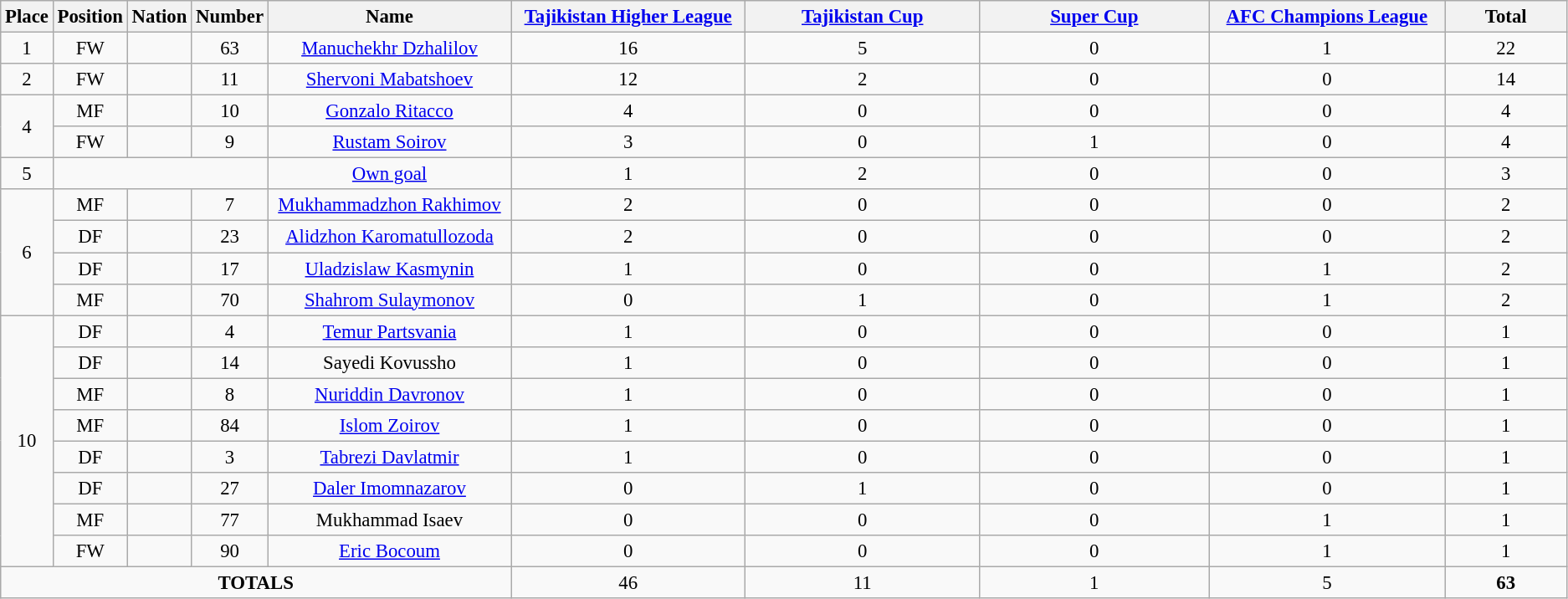<table class="wikitable" style="font-size: 95%; text-align: center;">
<tr>
<th width=20>Place</th>
<th width=20>Position</th>
<th width=20>Nation</th>
<th width=20>Number</th>
<th width=200>Name</th>
<th width=200><a href='#'>Tajikistan Higher League</a></th>
<th width=200><a href='#'>Tajikistan Cup</a></th>
<th width=200><a href='#'>Super Cup</a></th>
<th width=200><a href='#'>AFC Champions League</a></th>
<th width=100><strong>Total</strong></th>
</tr>
<tr>
<td>1</td>
<td>FW</td>
<td></td>
<td>63</td>
<td><a href='#'>Manuchekhr Dzhalilov</a></td>
<td>16</td>
<td>5</td>
<td>0</td>
<td>1</td>
<td>22</td>
</tr>
<tr>
<td>2</td>
<td>FW</td>
<td></td>
<td>11</td>
<td><a href='#'>Shervoni Mabatshoev</a></td>
<td>12</td>
<td>2</td>
<td>0</td>
<td>0</td>
<td>14</td>
</tr>
<tr>
<td rowspan="2">4</td>
<td>MF</td>
<td></td>
<td>10</td>
<td><a href='#'>Gonzalo Ritacco</a></td>
<td>4</td>
<td>0</td>
<td>0</td>
<td>0</td>
<td>4</td>
</tr>
<tr>
<td>FW</td>
<td></td>
<td>9</td>
<td><a href='#'>Rustam Soirov</a></td>
<td>3</td>
<td>0</td>
<td>1</td>
<td>0</td>
<td>4</td>
</tr>
<tr>
<td>5</td>
<td colspan="3"></td>
<td><a href='#'>Own goal</a></td>
<td>1</td>
<td>2</td>
<td>0</td>
<td>0</td>
<td>3</td>
</tr>
<tr>
<td rowspan="4">6</td>
<td>MF</td>
<td></td>
<td>7</td>
<td><a href='#'>Mukhammadzhon Rakhimov</a></td>
<td>2</td>
<td>0</td>
<td>0</td>
<td>0</td>
<td>2</td>
</tr>
<tr>
<td>DF</td>
<td></td>
<td>23</td>
<td><a href='#'>Alidzhon Karomatullozoda</a></td>
<td>2</td>
<td>0</td>
<td>0</td>
<td>0</td>
<td>2</td>
</tr>
<tr>
<td>DF</td>
<td></td>
<td>17</td>
<td><a href='#'>Uladzislaw Kasmynin</a></td>
<td>1</td>
<td>0</td>
<td>0</td>
<td>1</td>
<td>2</td>
</tr>
<tr>
<td>MF</td>
<td></td>
<td>70</td>
<td><a href='#'>Shahrom Sulaymonov</a></td>
<td>0</td>
<td>1</td>
<td>0</td>
<td>1</td>
<td>2</td>
</tr>
<tr>
<td rowspan="8">10</td>
<td>DF</td>
<td></td>
<td>4</td>
<td><a href='#'>Temur Partsvania</a></td>
<td>1</td>
<td>0</td>
<td>0</td>
<td>0</td>
<td>1</td>
</tr>
<tr>
<td>DF</td>
<td></td>
<td>14</td>
<td>Sayedi Kovussho</td>
<td>1</td>
<td>0</td>
<td>0</td>
<td>0</td>
<td>1</td>
</tr>
<tr>
<td>MF</td>
<td></td>
<td>8</td>
<td><a href='#'>Nuriddin Davronov</a></td>
<td>1</td>
<td>0</td>
<td>0</td>
<td>0</td>
<td>1</td>
</tr>
<tr>
<td>MF</td>
<td></td>
<td>84</td>
<td><a href='#'>Islom Zoirov</a></td>
<td>1</td>
<td>0</td>
<td>0</td>
<td>0</td>
<td>1</td>
</tr>
<tr>
<td>DF</td>
<td></td>
<td>3</td>
<td><a href='#'>Tabrezi Davlatmir</a></td>
<td>1</td>
<td>0</td>
<td>0</td>
<td>0</td>
<td>1</td>
</tr>
<tr>
<td>DF</td>
<td></td>
<td>27</td>
<td><a href='#'>Daler Imomnazarov</a></td>
<td>0</td>
<td>1</td>
<td>0</td>
<td>0</td>
<td>1</td>
</tr>
<tr>
<td>MF</td>
<td></td>
<td>77</td>
<td>Mukhammad Isaev</td>
<td>0</td>
<td>0</td>
<td>0</td>
<td>1</td>
<td>1</td>
</tr>
<tr>
<td>FW</td>
<td></td>
<td>90</td>
<td><a href='#'>Eric Bocoum</a></td>
<td>0</td>
<td>0</td>
<td>0</td>
<td>1</td>
<td>1</td>
</tr>
<tr>
<td colspan="5"><strong>TOTALS</strong></td>
<td>46</td>
<td>11</td>
<td>1</td>
<td>5</td>
<td><strong>63</strong></td>
</tr>
</table>
